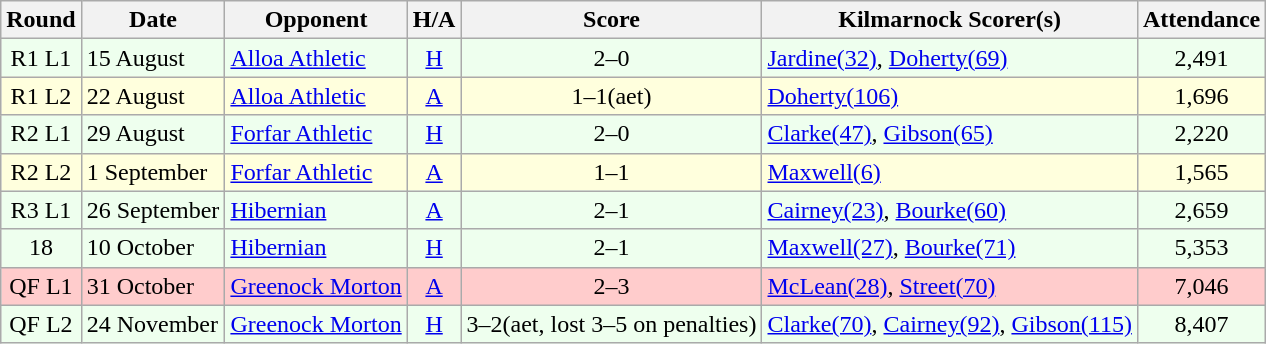<table class="wikitable" style="text-align:center">
<tr>
<th>Round</th>
<th>Date</th>
<th>Opponent</th>
<th>H/A</th>
<th>Score</th>
<th>Kilmarnock Scorer(s)</th>
<th>Attendance</th>
</tr>
<tr bgcolor=#EEFFEE>
<td>R1 L1</td>
<td align=left>15 August</td>
<td align=left><a href='#'>Alloa Athletic</a></td>
<td><a href='#'>H</a></td>
<td>2–0</td>
<td align=left><a href='#'>Jardine(32)</a>, <a href='#'>Doherty(69)</a></td>
<td>2,491</td>
</tr>
<tr bgcolor=#FFFFDD>
<td>R1 L2</td>
<td align=left>22 August</td>
<td align=left><a href='#'>Alloa Athletic</a></td>
<td><a href='#'>A</a></td>
<td>1–1(aet)</td>
<td align=left><a href='#'>Doherty(106)</a></td>
<td>1,696</td>
</tr>
<tr bgcolor=#EEFFEE>
<td>R2 L1</td>
<td align=left>29 August</td>
<td align=left><a href='#'>Forfar Athletic</a></td>
<td><a href='#'>H</a></td>
<td>2–0</td>
<td align=left><a href='#'>Clarke(47)</a>, <a href='#'>Gibson(65)</a></td>
<td>2,220</td>
</tr>
<tr bgcolor=#FFFFDD>
<td>R2 L2</td>
<td align=left>1 September</td>
<td align=left><a href='#'>Forfar Athletic</a></td>
<td><a href='#'>A</a></td>
<td>1–1</td>
<td align=left><a href='#'>Maxwell(6)</a></td>
<td>1,565</td>
</tr>
<tr bgcolor=#EEFFEE>
<td>R3 L1</td>
<td align=left>26 September</td>
<td align=left><a href='#'>Hibernian</a></td>
<td><a href='#'>A</a></td>
<td>2–1</td>
<td align=left><a href='#'>Cairney(23)</a>, <a href='#'>Bourke(60)</a></td>
<td>2,659</td>
</tr>
<tr bgcolor=#EEFFEE>
<td>18</td>
<td align=left>10 October</td>
<td align=left><a href='#'>Hibernian</a></td>
<td><a href='#'>H</a></td>
<td>2–1</td>
<td align=left><a href='#'>Maxwell(27)</a>, <a href='#'>Bourke(71)</a></td>
<td>5,353</td>
</tr>
<tr bgcolor=#FFCCCC>
<td>QF L1</td>
<td align=left>31 October</td>
<td align=left><a href='#'>Greenock Morton</a></td>
<td><a href='#'>A</a></td>
<td>2–3</td>
<td align=left><a href='#'>McLean(28)</a>, <a href='#'>Street(70)</a></td>
<td>7,046</td>
</tr>
<tr bgcolor=#EEFFEE>
<td>QF L2</td>
<td align=left>24 November</td>
<td align=left><a href='#'>Greenock Morton</a></td>
<td><a href='#'>H</a></td>
<td>3–2(aet, lost 3–5 on penalties)</td>
<td align=left><a href='#'>Clarke(70)</a>, <a href='#'>Cairney(92)</a>, <a href='#'>Gibson(115)</a></td>
<td>8,407</td>
</tr>
</table>
